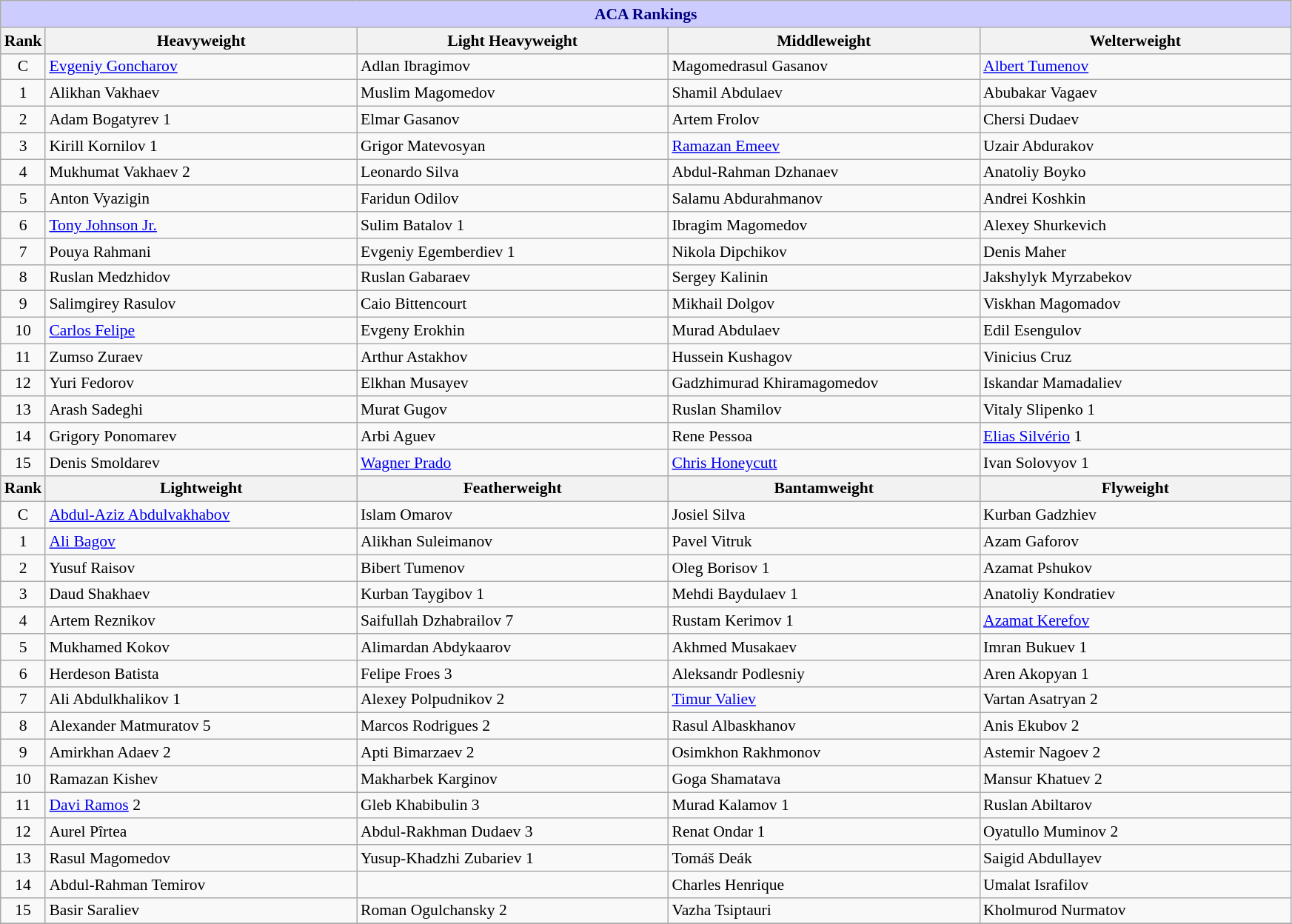<table class="wikitable" style="width:92%; font-size:90%;">
<tr>
<th colspan="8" style="background-color: #ccf; color: #000080; text-align: center;"><strong>ACA Rankings</strong></th>
</tr>
<tr>
<th style= width:1%;">Rank</th>
<th style= width:24%;">Heavyweight</th>
<th style= width:24%;">Light Heavyweight</th>
<th style= width:24%;">Middleweight</th>
<th style= width:24%;">Welterweight</th>
</tr>
<tr>
<td align=center>C</td>
<td> <a href='#'>Evgeniy Goncharov</a></td>
<td> Adlan Ibragimov</td>
<td> Magomedrasul Gasanov</td>
<td> <a href='#'>Albert Tumenov</a></td>
</tr>
<tr>
<td align=center>1</td>
<td> Alikhan Vakhaev</td>
<td> Muslim Magomedov</td>
<td> Shamil Abdulaev</td>
<td> Abubakar Vagaev</td>
</tr>
<tr>
<td align=center>2</td>
<td> Adam Bogatyrev   1</td>
<td> Elmar Gasanov</td>
<td> Artem Frolov</td>
<td> Chersi Dudaev</td>
</tr>
<tr>
<td align=center>3</td>
<td> Kirill Kornilov   1</td>
<td> Grigor Matevosyan</td>
<td> <a href='#'>Ramazan Emeev</a></td>
<td> Uzair Abdurakov</td>
</tr>
<tr>
<td align=center>4</td>
<td> Mukhumat Vakhaev  2</td>
<td> Leonardo Silva</td>
<td> Abdul-Rahman Dzhanaev</td>
<td> Anatoliy Boyko</td>
</tr>
<tr>
<td align=center>5</td>
<td> Anton Vyazigin</td>
<td> Faridun Odilov</td>
<td> Salamu Abdurahmanov</td>
<td> Andrei Koshkin</td>
</tr>
<tr>
<td align=center>6</td>
<td> <a href='#'>Tony Johnson Jr.</a></td>
<td> Sulim Batalov  1</td>
<td> Ibragim Magomedov</td>
<td> Alexey Shurkevich</td>
</tr>
<tr>
<td align=center>7</td>
<td> Pouya Rahmani</td>
<td> Evgeniy Egemberdiev  1</td>
<td> Nikola Dipchikov</td>
<td> Denis Maher</td>
</tr>
<tr>
<td align=center>8</td>
<td> Ruslan Medzhidov</td>
<td> Ruslan Gabaraev</td>
<td> Sergey Kalinin</td>
<td> Jakshylyk Myrzabekov</td>
</tr>
<tr>
<td align=center>9</td>
<td> Salimgirey Rasulov</td>
<td> Caio Bittencourt</td>
<td> Mikhail Dolgov</td>
<td> Viskhan Magomadov</td>
</tr>
<tr>
<td align=center>10</td>
<td> <a href='#'>Carlos Felipe</a></td>
<td> Evgeny Erokhin</td>
<td> Murad Abdulaev</td>
<td> Edil Esengulov</td>
</tr>
<tr>
<td align=center>11</td>
<td> Zumso Zuraev</td>
<td> Arthur Astakhov</td>
<td> Hussein Kushagov</td>
<td> Vinicius Cruz</td>
</tr>
<tr>
<td align=center>12</td>
<td> Yuri Fedorov</td>
<td> Elkhan Musayev</td>
<td> Gadzhimurad Khiramagomedov</td>
<td> Iskandar Mamadaliev </td>
</tr>
<tr>
<td align=center>13</td>
<td> Arash Sadeghi</td>
<td> Murat Gugov</td>
<td> Ruslan Shamilov</td>
<td> Vitaly Slipenko  1</td>
</tr>
<tr>
<td align=center>14</td>
<td> Grigory Ponomarev</td>
<td> Arbi Aguev</td>
<td> Rene Pessoa</td>
<td> <a href='#'>Elias Silvério</a>  1</td>
</tr>
<tr>
<td align=center>15</td>
<td> Denis Smoldarev</td>
<td> <a href='#'>Wagner Prado</a></td>
<td> <a href='#'>Chris Honeycutt</a></td>
<td> Ivan Solovyov  1</td>
</tr>
<tr>
<th style= width:1%;">Rank</th>
<th style= width:24%;">Lightweight</th>
<th style= width:24%;">Featherweight</th>
<th style= width:24%;">Bantamweight</th>
<th style= width:24%;">Flyweight</th>
</tr>
<tr>
<td align=center>C</td>
<td> <a href='#'>Abdul-Aziz Abdulvakhabov</a></td>
<td> Islam Omarov</td>
<td> Josiel Silva</td>
<td> Kurban Gadzhiev</td>
</tr>
<tr>
<td align=center>1</td>
<td> <a href='#'>Ali Bagov</a></td>
<td> Alikhan Suleimanov</td>
<td> Pavel Vitruk</td>
<td> Azam Gaforov</td>
</tr>
<tr>
<td align=center>2</td>
<td> Yusuf Raisov</td>
<td> Bibert Tumenov</td>
<td> Oleg Borisov  1</td>
<td> Azamat Pshukov</td>
</tr>
<tr>
<td align=center>3</td>
<td> Daud Shakhaev</td>
<td> Kurban Taygibov  1</td>
<td> Mehdi Baydulaev  1</td>
<td> Anatoliy Kondratiev</td>
</tr>
<tr>
<td align=center>4</td>
<td> Artem Reznikov</td>
<td> Saifullah Dzhabrailov  7</td>
<td> Rustam Kerimov  1</td>
<td> <a href='#'>Azamat Kerefov</a></td>
</tr>
<tr>
<td align=center>5</td>
<td> Mukhamed Kokov</td>
<td> Alimardan Abdykaarov </td>
<td> Akhmed Musakaev</td>
<td> Imran Bukuev  1</td>
</tr>
<tr>
<td align=center>6</td>
<td> Herdeson Batista</td>
<td> Felipe Froes  3</td>
<td> Aleksandr Podlesniy</td>
<td> Aren Akopyan  1</td>
</tr>
<tr>
<td align=center>7</td>
<td> Ali Abdulkhalikov  1</td>
<td> Alexey Polpudnikov  2</td>
<td> <a href='#'>Timur Valiev</a></td>
<td> Vartan Asatryan  2</td>
</tr>
<tr>
<td align=center>8</td>
<td> Alexander Matmuratov  5</td>
<td> Marcos Rodrigues  2</td>
<td> Rasul Albaskhanov </td>
<td> Anis Ekubov  2</td>
</tr>
<tr>
<td align=center>9</td>
<td> Amirkhan Adaev  2</td>
<td> Apti Bimarzaev  2</td>
<td> Osimkhon Rakhmonov</td>
<td> Astemir Nagoev  2</td>
</tr>
<tr>
<td align=center>10</td>
<td> Ramazan Kishev</td>
<td> Makharbek Karginov </td>
<td> Goga Shamatava</td>
<td> Mansur Khatuev  2</td>
</tr>
<tr>
<td align=center>11</td>
<td> <a href='#'>Davi Ramos</a>  2</td>
<td> Gleb Khabibulin  3</td>
<td> Murad Kalamov  1</td>
<td> Ruslan Abiltarov</td>
</tr>
<tr>
<td align=center>12</td>
<td> Aurel Pîrtea</td>
<td> Abdul-Rakhman Dudaev  3</td>
<td> Renat Ondar  1</td>
<td> Oyatullo Muminov  2</td>
</tr>
<tr>
<td align=center>13</td>
<td> Rasul Magomedov</td>
<td> Yusup-Khadzhi Zubariev  1</td>
<td> Tomáš Deák </td>
<td> Saigid Abdullayev</td>
</tr>
<tr>
<td align=center>14</td>
<td> Abdul-Rahman Temirov</td>
<td></td>
<td> Charles Henrique</td>
<td> Umalat Israfilov </td>
</tr>
<tr>
<td align=center>15</td>
<td> Basir Saraliev</td>
<td> Roman Ogulchansky  2</td>
<td> Vazha Tsiptauri</td>
<td> Kholmurod Nurmatov </td>
</tr>
<tr>
</tr>
</table>
